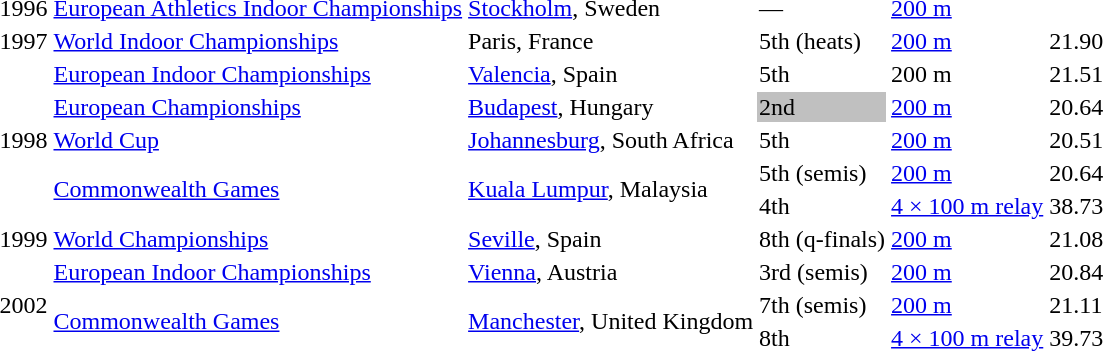<table>
<tr>
<td>1996</td>
<td><a href='#'>European Athletics Indoor Championships</a></td>
<td><a href='#'>Stockholm</a>, Sweden</td>
<td>—</td>
<td><a href='#'>200 m</a></td>
<td></td>
</tr>
<tr>
<td>1997</td>
<td><a href='#'>World Indoor Championships</a></td>
<td>Paris, France</td>
<td>5th (heats)</td>
<td><a href='#'>200 m</a></td>
<td>21.90</td>
</tr>
<tr>
<td rowspan=5>1998</td>
<td><a href='#'>European Indoor Championships</a></td>
<td><a href='#'>Valencia</a>, Spain</td>
<td>5th</td>
<td>200 m</td>
<td>21.51</td>
</tr>
<tr>
<td><a href='#'>European Championships</a></td>
<td><a href='#'>Budapest</a>, Hungary</td>
<td bgcolor=silver>2nd</td>
<td><a href='#'>200 m</a></td>
<td>20.64</td>
</tr>
<tr>
<td><a href='#'>World Cup</a></td>
<td><a href='#'>Johannesburg</a>, South Africa</td>
<td>5th</td>
<td><a href='#'>200 m</a></td>
<td>20.51</td>
</tr>
<tr>
<td rowspan=2><a href='#'>Commonwealth Games</a></td>
<td rowspan=2><a href='#'>Kuala Lumpur</a>, Malaysia</td>
<td>5th (semis)</td>
<td><a href='#'>200 m</a></td>
<td>20.64</td>
</tr>
<tr>
<td>4th</td>
<td><a href='#'>4 × 100 m relay</a></td>
<td>38.73</td>
</tr>
<tr>
<td>1999</td>
<td><a href='#'>World Championships</a></td>
<td><a href='#'>Seville</a>, Spain</td>
<td>8th (q-finals)</td>
<td><a href='#'>200 m</a></td>
<td>21.08</td>
</tr>
<tr>
<td rowspan=3>2002</td>
<td><a href='#'>European Indoor Championships</a></td>
<td><a href='#'>Vienna</a>, Austria</td>
<td>3rd (semis)</td>
<td><a href='#'>200 m</a></td>
<td>20.84</td>
</tr>
<tr>
<td rowspan=2><a href='#'>Commonwealth Games</a></td>
<td rowspan=2><a href='#'>Manchester</a>, United Kingdom</td>
<td>7th (semis)</td>
<td><a href='#'>200 m</a></td>
<td>21.11</td>
</tr>
<tr>
<td>8th</td>
<td><a href='#'>4 × 100 m relay</a></td>
<td>39.73</td>
</tr>
</table>
